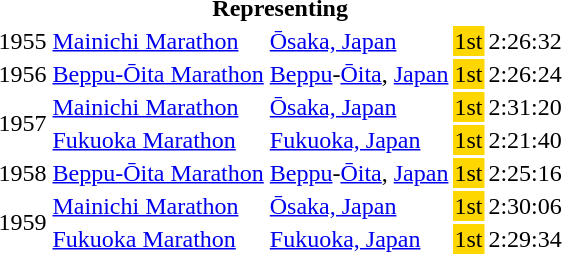<table>
<tr>
<th colspan="5">Representing </th>
</tr>
<tr>
<td>1955</td>
<td><a href='#'>Mainichi Marathon</a></td>
<td><a href='#'>Ōsaka, Japan</a></td>
<td bgcolor="gold">1st</td>
<td>2:26:32</td>
</tr>
<tr>
<td>1956</td>
<td><a href='#'>Beppu-Ōita Marathon</a></td>
<td><a href='#'>Beppu</a>-<a href='#'>Ōita</a>, <a href='#'>Japan</a></td>
<td bgcolor="gold">1st</td>
<td>2:26:24</td>
</tr>
<tr>
<td rowspan=2>1957</td>
<td><a href='#'>Mainichi Marathon</a></td>
<td><a href='#'>Ōsaka, Japan</a></td>
<td bgcolor="gold">1st</td>
<td>2:31:20</td>
</tr>
<tr>
<td><a href='#'>Fukuoka Marathon</a></td>
<td><a href='#'>Fukuoka, Japan</a></td>
<td bgcolor="gold">1st</td>
<td>2:21:40</td>
</tr>
<tr>
<td>1958</td>
<td><a href='#'>Beppu-Ōita Marathon</a></td>
<td><a href='#'>Beppu</a>-<a href='#'>Ōita</a>, <a href='#'>Japan</a></td>
<td bgcolor="gold">1st</td>
<td>2:25:16</td>
</tr>
<tr>
<td rowspan=2>1959</td>
<td><a href='#'>Mainichi Marathon</a></td>
<td><a href='#'>Ōsaka, Japan</a></td>
<td bgcolor="gold">1st</td>
<td>2:30:06</td>
</tr>
<tr>
<td><a href='#'>Fukuoka Marathon</a></td>
<td><a href='#'>Fukuoka, Japan</a></td>
<td bgcolor="gold">1st</td>
<td>2:29:34</td>
</tr>
</table>
